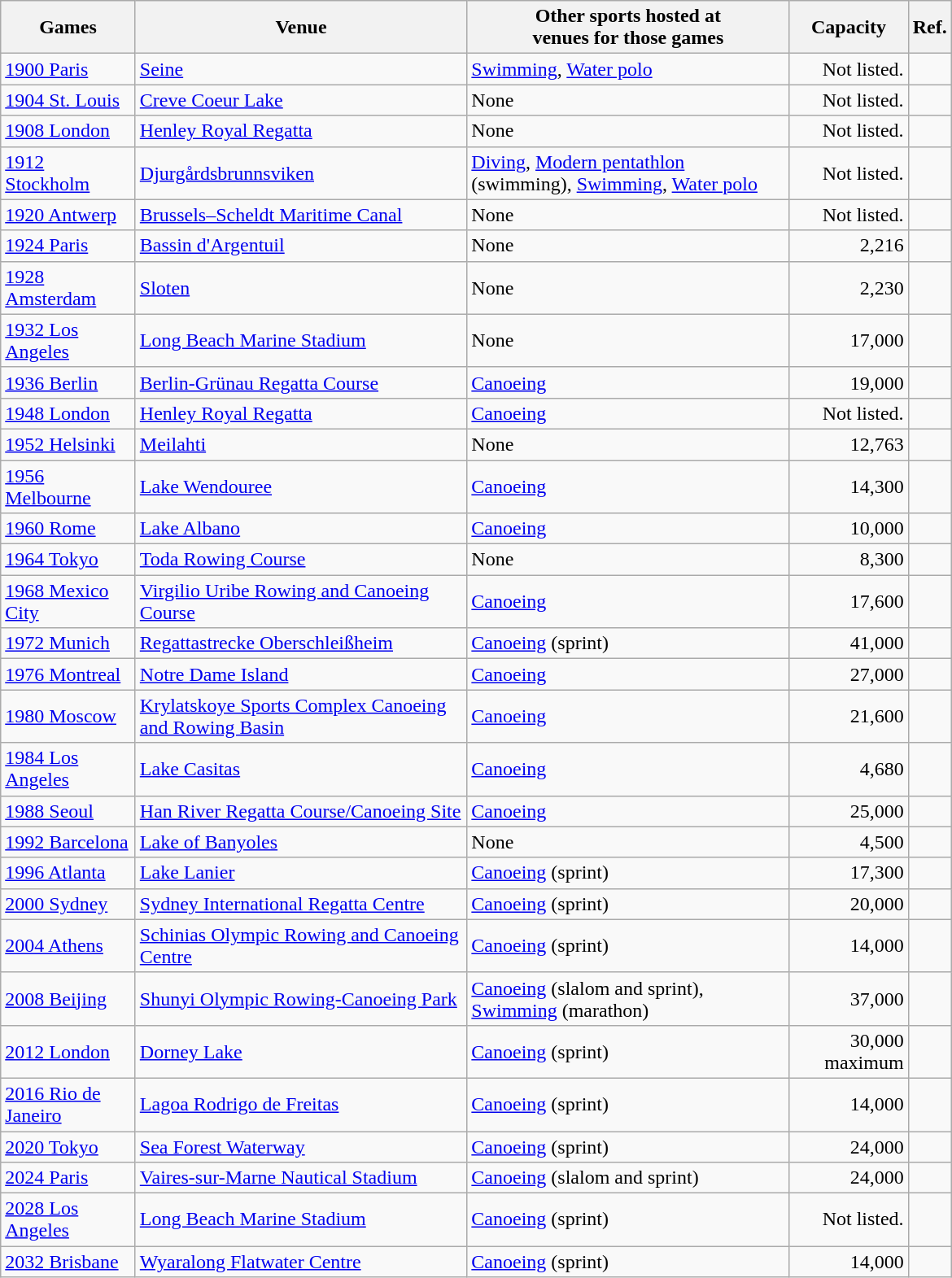<table class="wikitable sortable" width=780px>
<tr>
<th>Games</th>
<th>Venue</th>
<th>Other sports hosted at<br>venues for those games</th>
<th>Capacity</th>
<th>Ref.</th>
</tr>
<tr>
<td><a href='#'>1900 Paris</a></td>
<td><a href='#'>Seine</a></td>
<td><a href='#'>Swimming</a>, <a href='#'>Water polo</a></td>
<td align=right>Not listed.</td>
<td align=center></td>
</tr>
<tr>
<td><a href='#'>1904 St. Louis</a></td>
<td><a href='#'>Creve Coeur Lake</a></td>
<td>None</td>
<td align=right>Not listed.</td>
<td align=center></td>
</tr>
<tr>
<td><a href='#'>1908 London</a></td>
<td><a href='#'>Henley Royal Regatta</a></td>
<td>None</td>
<td align="right">Not listed.</td>
<td align=center></td>
</tr>
<tr>
<td><a href='#'>1912 Stockholm</a></td>
<td><a href='#'>Djurgårdsbrunnsviken</a></td>
<td><a href='#'>Diving</a>, <a href='#'>Modern pentathlon</a> (swimming), <a href='#'>Swimming</a>, <a href='#'>Water polo</a></td>
<td align="right">Not listed.</td>
<td align=center></td>
</tr>
<tr>
<td><a href='#'>1920 Antwerp</a></td>
<td><a href='#'>Brussels–Scheldt Maritime Canal</a></td>
<td>None</td>
<td align="right">Not listed.</td>
<td align=center></td>
</tr>
<tr>
<td><a href='#'>1924 Paris</a></td>
<td><a href='#'>Bassin d'Argentuil</a></td>
<td>None</td>
<td align="right">2,216</td>
<td align=center></td>
</tr>
<tr>
<td><a href='#'>1928 Amsterdam</a></td>
<td><a href='#'>Sloten</a></td>
<td>None</td>
<td align="right">2,230</td>
<td align=center></td>
</tr>
<tr>
<td><a href='#'>1932 Los Angeles</a></td>
<td><a href='#'>Long Beach Marine Stadium</a></td>
<td>None</td>
<td align="right">17,000</td>
<td align=center></td>
</tr>
<tr>
<td><a href='#'>1936 Berlin</a></td>
<td><a href='#'>Berlin-Grünau Regatta Course</a></td>
<td><a href='#'>Canoeing</a></td>
<td align="right">19,000</td>
<td align=center></td>
</tr>
<tr>
<td><a href='#'>1948 London</a></td>
<td><a href='#'>Henley Royal Regatta</a></td>
<td><a href='#'>Canoeing</a></td>
<td align="right">Not listed.</td>
<td align=center></td>
</tr>
<tr>
<td><a href='#'>1952 Helsinki</a></td>
<td><a href='#'>Meilahti</a></td>
<td>None</td>
<td align="right">12,763</td>
<td align=center></td>
</tr>
<tr>
<td><a href='#'>1956 Melbourne</a></td>
<td><a href='#'>Lake Wendouree</a></td>
<td><a href='#'>Canoeing</a></td>
<td align="right">14,300</td>
<td align=center></td>
</tr>
<tr>
<td><a href='#'>1960 Rome</a></td>
<td><a href='#'>Lake Albano</a></td>
<td><a href='#'>Canoeing</a></td>
<td align="right">10,000</td>
<td align=center></td>
</tr>
<tr>
<td><a href='#'>1964 Tokyo</a></td>
<td><a href='#'>Toda Rowing Course</a></td>
<td>None</td>
<td align="right">8,300</td>
<td aalign=center></td>
</tr>
<tr>
<td><a href='#'>1968 Mexico City</a></td>
<td><a href='#'>Virgilio Uribe Rowing and Canoeing Course</a></td>
<td><a href='#'>Canoeing</a></td>
<td align="right">17,600</td>
<td align=center></td>
</tr>
<tr>
<td><a href='#'>1972 Munich</a></td>
<td><a href='#'>Regattastrecke Oberschleißheim</a></td>
<td><a href='#'>Canoeing</a> (sprint)</td>
<td align="right">41,000</td>
<td align=center></td>
</tr>
<tr>
<td><a href='#'>1976 Montreal</a></td>
<td><a href='#'>Notre Dame Island</a></td>
<td><a href='#'>Canoeing</a></td>
<td align="right">27,000</td>
<td align=center></td>
</tr>
<tr>
<td><a href='#'>1980 Moscow</a></td>
<td><a href='#'>Krylatskoye Sports Complex Canoeing and Rowing Basin</a></td>
<td><a href='#'>Canoeing</a></td>
<td align="right">21,600</td>
<td align=center></td>
</tr>
<tr>
<td><a href='#'>1984 Los Angeles</a></td>
<td><a href='#'>Lake Casitas</a></td>
<td><a href='#'>Canoeing</a></td>
<td align="right">4,680</td>
<td align=center></td>
</tr>
<tr>
<td><a href='#'>1988 Seoul</a></td>
<td><a href='#'>Han River Regatta Course/Canoeing Site</a></td>
<td><a href='#'>Canoeing</a></td>
<td align="right">25,000</td>
<td align=center></td>
</tr>
<tr>
<td><a href='#'>1992 Barcelona</a></td>
<td><a href='#'>Lake of Banyoles</a></td>
<td>None</td>
<td align="right">4,500</td>
<td align=center></td>
</tr>
<tr>
<td><a href='#'>1996 Atlanta</a></td>
<td><a href='#'>Lake Lanier</a></td>
<td><a href='#'>Canoeing</a> (sprint)</td>
<td align="right">17,300</td>
<td align=center></td>
</tr>
<tr>
<td><a href='#'>2000 Sydney</a></td>
<td><a href='#'>Sydney International Regatta Centre</a></td>
<td><a href='#'>Canoeing</a> (sprint)</td>
<td align="right">20,000</td>
<td align=center></td>
</tr>
<tr>
<td><a href='#'>2004 Athens</a></td>
<td><a href='#'>Schinias Olympic Rowing and Canoeing Centre</a></td>
<td><a href='#'>Canoeing</a> (sprint)</td>
<td align="right">14,000</td>
<td align=center></td>
</tr>
<tr>
<td><a href='#'>2008 Beijing</a></td>
<td><a href='#'>Shunyi Olympic Rowing-Canoeing Park</a></td>
<td><a href='#'>Canoeing</a> (slalom and sprint), <a href='#'>Swimming</a> (marathon)</td>
<td align="right">37,000</td>
<td align=center></td>
</tr>
<tr>
<td><a href='#'>2012 London</a></td>
<td><a href='#'>Dorney Lake</a></td>
<td><a href='#'>Canoeing</a> (sprint)</td>
<td align="right">30,000 maximum</td>
<td align=center></td>
</tr>
<tr>
<td><a href='#'>2016 Rio de Janeiro</a></td>
<td><a href='#'>Lagoa Rodrigo de Freitas</a></td>
<td><a href='#'>Canoeing</a> (sprint)</td>
<td align="right">14,000</td>
<td align="center"></td>
</tr>
<tr>
<td><a href='#'>2020 Tokyo</a></td>
<td><a href='#'>Sea Forest Waterway</a></td>
<td><a href='#'>Canoeing</a> (sprint)</td>
<td align="right">24,000</td>
<td align="center"></td>
</tr>
<tr>
<td><a href='#'>2024 Paris</a></td>
<td><a href='#'>Vaires-sur-Marne Nautical Stadium</a></td>
<td><a href='#'>Canoeing</a> (slalom and sprint)</td>
<td align="right">24,000</td>
<td align="center"></td>
</tr>
<tr>
<td><a href='#'>2028 Los Angeles</a></td>
<td><a href='#'>Long Beach Marine Stadium</a></td>
<td><a href='#'>Canoeing</a> (sprint)</td>
<td align="right">Not listed.</td>
<td align="center"></td>
</tr>
<tr>
<td><a href='#'>2032 Brisbane</a></td>
<td><a href='#'>Wyaralong Flatwater Centre</a></td>
<td><a href='#'>Canoeing</a> (sprint)</td>
<td align="right">14,000</td>
<td align="center"></td>
</tr>
</table>
